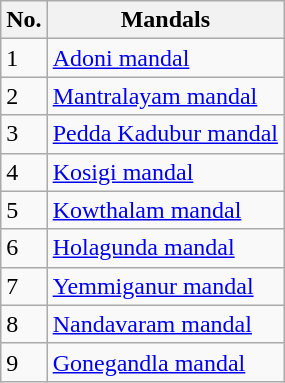<table class="wikitable">
<tr>
<th>No.</th>
<th>Mandals</th>
</tr>
<tr>
<td>1</td>
<td><a href='#'>Adoni mandal</a></td>
</tr>
<tr>
<td>2</td>
<td><a href='#'>Mantralayam mandal</a></td>
</tr>
<tr>
<td>3</td>
<td><a href='#'>Pedda Kadubur mandal</a></td>
</tr>
<tr>
<td>4</td>
<td><a href='#'>Kosigi mandal</a></td>
</tr>
<tr>
<td>5</td>
<td><a href='#'>Kowthalam mandal</a></td>
</tr>
<tr>
<td>6</td>
<td><a href='#'>Holagunda mandal</a></td>
</tr>
<tr>
<td>7</td>
<td><a href='#'>Yemmiganur mandal</a></td>
</tr>
<tr>
<td>8</td>
<td><a href='#'>Nandavaram mandal</a></td>
</tr>
<tr>
<td>9</td>
<td><a href='#'>Gonegandla mandal</a></td>
</tr>
</table>
